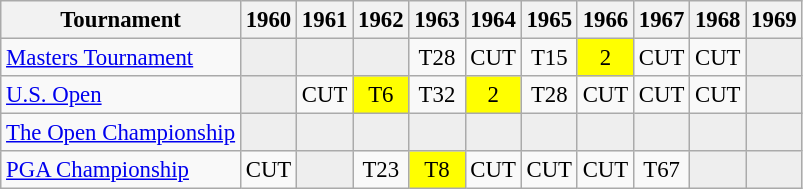<table class="wikitable" style="font-size:95%;text-align:center;">
<tr>
<th>Tournament</th>
<th>1960</th>
<th>1961</th>
<th>1962</th>
<th>1963</th>
<th>1964</th>
<th>1965</th>
<th>1966</th>
<th>1967</th>
<th>1968</th>
<th>1969</th>
</tr>
<tr>
<td align=left><a href='#'>Masters Tournament</a></td>
<td style="background:#eeeeee;"></td>
<td style="background:#eeeeee;"></td>
<td style="background:#eeeeee;"></td>
<td>T28</td>
<td>CUT</td>
<td>T15</td>
<td style="background:yellow;">2</td>
<td>CUT</td>
<td>CUT</td>
<td style="background:#eeeeee;"></td>
</tr>
<tr>
<td align=left><a href='#'>U.S. Open</a></td>
<td style="background:#eeeeee;"></td>
<td>CUT</td>
<td style="background:yellow;">T6</td>
<td>T32</td>
<td style="background:yellow;">2</td>
<td>T28</td>
<td>CUT</td>
<td>CUT</td>
<td>CUT</td>
<td style="background:#eeeeee;"></td>
</tr>
<tr>
<td align=left><a href='#'>The Open Championship</a></td>
<td style="background:#eeeeee;"></td>
<td style="background:#eeeeee;"></td>
<td style="background:#eeeeee;"></td>
<td style="background:#eeeeee;"></td>
<td style="background:#eeeeee;"></td>
<td style="background:#eeeeee;"></td>
<td style="background:#eeeeee;"></td>
<td style="background:#eeeeee;"></td>
<td style="background:#eeeeee;"></td>
<td style="background:#eeeeee;"></td>
</tr>
<tr>
<td align=left><a href='#'>PGA Championship</a></td>
<td>CUT</td>
<td style="background:#eeeeee;"></td>
<td>T23</td>
<td style="background:yellow;">T8</td>
<td>CUT</td>
<td>CUT</td>
<td>CUT</td>
<td>T67</td>
<td style="background:#eeeeee;"></td>
<td style="background:#eeeeee;"></td>
</tr>
</table>
